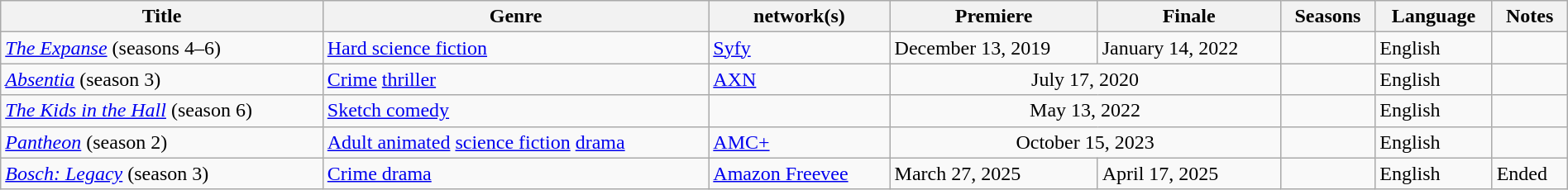<table class="wikitable sortable" style="width:100%;">
<tr>
<th>Title</th>
<th>Genre</th>
<th> network(s)</th>
<th>Premiere</th>
<th>Finale</th>
<th>Seasons</th>
<th>Language</th>
<th>Notes</th>
</tr>
<tr>
<td><em><a href='#'>The Expanse</a></em> (seasons 4–6)</td>
<td><a href='#'>Hard science fiction</a></td>
<td><a href='#'>Syfy</a></td>
<td>December 13, 2019</td>
<td>January 14, 2022</td>
<td></td>
<td>English</td>
<td></td>
</tr>
<tr>
<td><em><a href='#'>Absentia</a></em> (season 3)</td>
<td><a href='#'>Crime</a> <a href='#'>thriller</a></td>
<td><a href='#'>AXN</a></td>
<td colspan="2" style="text-align:center">July 17, 2020</td>
<td></td>
<td>English</td>
<td></td>
</tr>
<tr>
<td><em><a href='#'>The Kids in the Hall</a></em> (season 6)</td>
<td><a href='#'>Sketch comedy</a></td>
<td></td>
<td colspan="2" style="text-align:center">May 13, 2022</td>
<td></td>
<td>English</td>
<td></td>
</tr>
<tr>
<td><em><a href='#'>Pantheon</a></em> (season 2)</td>
<td><a href='#'>Adult animated</a> <a href='#'>science fiction</a> <a href='#'>drama</a></td>
<td><a href='#'>AMC+</a></td>
<td colspan="2" style="text-align:center">October 15, 2023</td>
<td></td>
<td>English</td>
<td></td>
</tr>
<tr>
<td><em><a href='#'>Bosch: Legacy</a></em> (season 3)</td>
<td><a href='#'>Crime drama</a></td>
<td><a href='#'>Amazon Freevee</a></td>
<td>March 27, 2025</td>
<td>April 17, 2025</td>
<td></td>
<td>English</td>
<td>Ended</td>
</tr>
</table>
